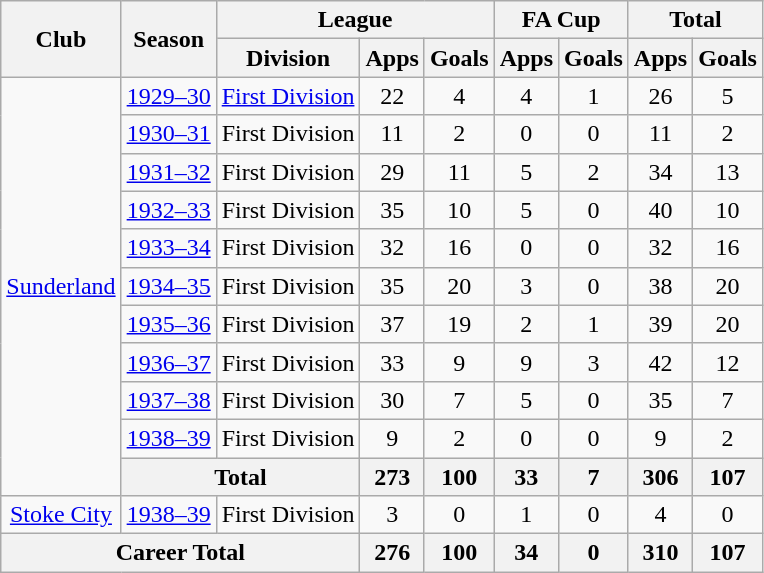<table class="wikitable" style="text-align: center;">
<tr>
<th rowspan="2">Club</th>
<th rowspan="2">Season</th>
<th colspan="3">League</th>
<th colspan="2">FA Cup</th>
<th colspan="2">Total</th>
</tr>
<tr>
<th>Division</th>
<th>Apps</th>
<th>Goals</th>
<th>Apps</th>
<th>Goals</th>
<th>Apps</th>
<th>Goals</th>
</tr>
<tr>
<td rowspan="11"><a href='#'>Sunderland</a></td>
<td><a href='#'>1929–30</a></td>
<td><a href='#'>First Division</a></td>
<td>22</td>
<td>4</td>
<td>4</td>
<td>1</td>
<td>26</td>
<td>5</td>
</tr>
<tr>
<td><a href='#'>1930–31</a></td>
<td>First Division</td>
<td>11</td>
<td>2</td>
<td>0</td>
<td>0</td>
<td>11</td>
<td>2</td>
</tr>
<tr>
<td><a href='#'>1931–32</a></td>
<td>First Division</td>
<td>29</td>
<td>11</td>
<td>5</td>
<td>2</td>
<td>34</td>
<td>13</td>
</tr>
<tr>
<td><a href='#'>1932–33</a></td>
<td>First Division</td>
<td>35</td>
<td>10</td>
<td>5</td>
<td>0</td>
<td>40</td>
<td>10</td>
</tr>
<tr>
<td><a href='#'>1933–34</a></td>
<td>First Division</td>
<td>32</td>
<td>16</td>
<td>0</td>
<td>0</td>
<td>32</td>
<td>16</td>
</tr>
<tr>
<td><a href='#'>1934–35</a></td>
<td>First Division</td>
<td>35</td>
<td>20</td>
<td>3</td>
<td>0</td>
<td>38</td>
<td>20</td>
</tr>
<tr>
<td><a href='#'>1935–36</a></td>
<td>First Division</td>
<td>37</td>
<td>19</td>
<td>2</td>
<td>1</td>
<td>39</td>
<td>20</td>
</tr>
<tr>
<td><a href='#'>1936–37</a></td>
<td>First Division</td>
<td>33</td>
<td>9</td>
<td>9</td>
<td>3</td>
<td>42</td>
<td>12</td>
</tr>
<tr>
<td><a href='#'>1937–38</a></td>
<td>First Division</td>
<td>30</td>
<td>7</td>
<td>5</td>
<td>0</td>
<td>35</td>
<td>7</td>
</tr>
<tr>
<td><a href='#'>1938–39</a></td>
<td>First Division</td>
<td>9</td>
<td>2</td>
<td>0</td>
<td>0</td>
<td>9</td>
<td>2</td>
</tr>
<tr>
<th colspan=2>Total</th>
<th>273</th>
<th>100</th>
<th>33</th>
<th>7</th>
<th>306</th>
<th>107</th>
</tr>
<tr>
<td><a href='#'>Stoke City</a></td>
<td><a href='#'>1938–39</a></td>
<td>First Division</td>
<td>3</td>
<td>0</td>
<td>1</td>
<td>0</td>
<td>4</td>
<td>0</td>
</tr>
<tr>
<th colspan="3">Career Total</th>
<th>276</th>
<th>100</th>
<th>34</th>
<th>0</th>
<th>310</th>
<th>107</th>
</tr>
</table>
